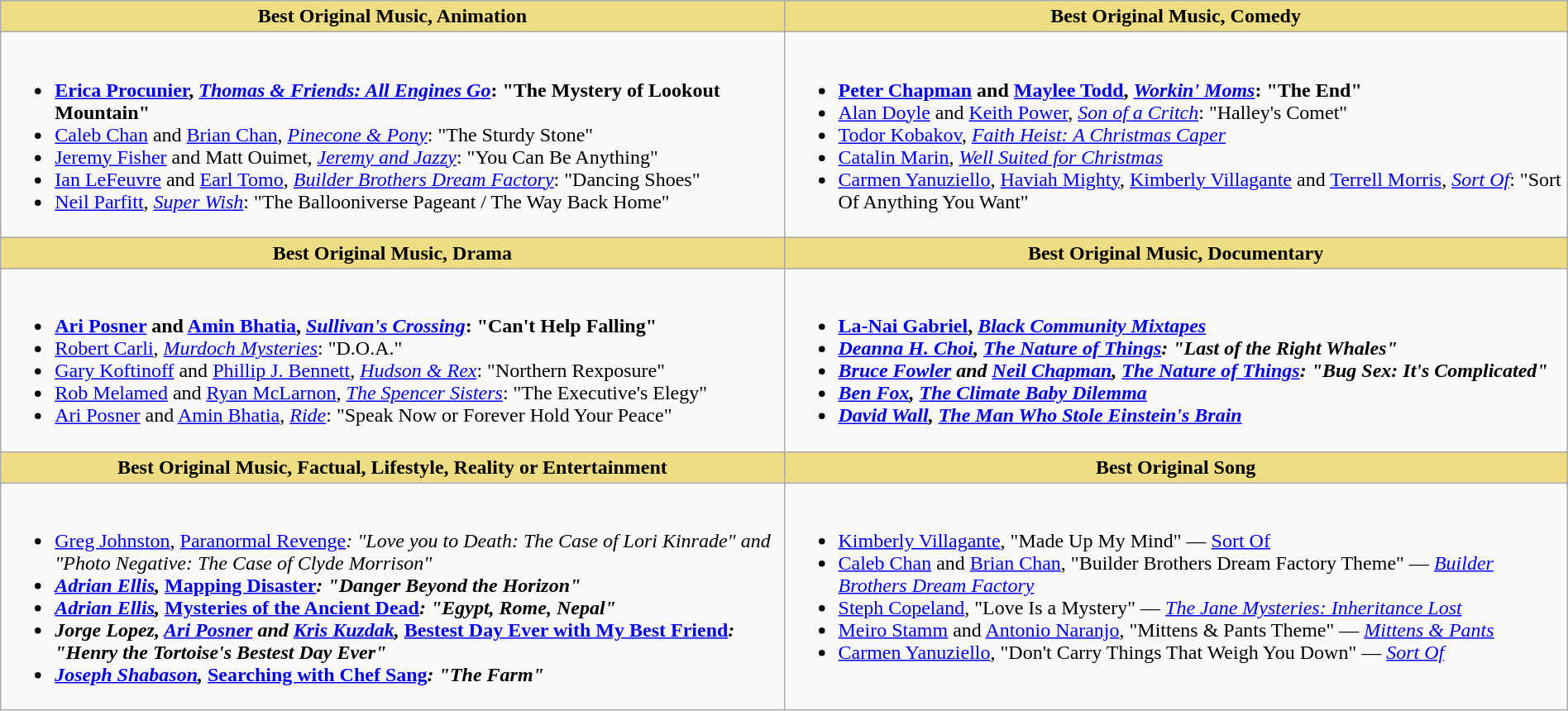<table class=wikitable width="100%">
<tr>
<th style="background:#EEDD82; width:50%">Best Original Music, Animation</th>
<th style="background:#EEDD82; width:50%">Best Original Music, Comedy</th>
</tr>
<tr>
<td valign="top"><br><ul><li> <strong><a href='#'>Erica Procunier</a>, <em><a href='#'>Thomas & Friends: All Engines Go</a></em>: "The Mystery of Lookout Mountain"</strong></li><li><a href='#'>Caleb Chan</a> and <a href='#'>Brian Chan</a>, <em><a href='#'>Pinecone & Pony</a></em>: "The Sturdy Stone"</li><li><a href='#'>Jeremy Fisher</a> and Matt Ouimet, <em><a href='#'>Jeremy and Jazzy</a></em>: "You Can Be Anything"</li><li><a href='#'>Ian LeFeuvre</a> and <a href='#'>Earl Tomo</a>, <em><a href='#'>Builder Brothers Dream Factory</a></em>: "Dancing Shoes"</li><li><a href='#'>Neil Parfitt</a>, <em><a href='#'>Super Wish</a></em>: "The Ballooniverse Pageant / The Way Back Home"</li></ul></td>
<td valign="top"><br><ul><li> <strong><a href='#'>Peter Chapman</a> and <a href='#'>Maylee Todd</a>, <em><a href='#'>Workin' Moms</a></em>: "The End"</strong></li><li><a href='#'>Alan Doyle</a> and <a href='#'>Keith Power</a>, <em><a href='#'>Son of a Critch</a></em>: "Halley's Comet"</li><li><a href='#'>Todor Kobakov</a>, <em><a href='#'>Faith Heist: A Christmas Caper</a></em></li><li><a href='#'>Catalin Marin</a>, <em><a href='#'>Well Suited for Christmas</a></em></li><li><a href='#'>Carmen Yanuziello</a>, <a href='#'>Haviah Mighty</a>, <a href='#'>Kimberly Villagante</a> and <a href='#'>Terrell Morris</a>, <em><a href='#'>Sort Of</a></em>: "Sort Of Anything You Want"</li></ul></td>
</tr>
<tr>
<th style="background:#EEDD82; width:50%">Best Original Music, Drama</th>
<th style="background:#EEDD82; width:50%">Best Original Music, Documentary</th>
</tr>
<tr>
<td valign="top"><br><ul><li> <strong><a href='#'>Ari Posner</a> and <a href='#'>Amin Bhatia</a>, <em><a href='#'>Sullivan's Crossing</a></em>: "Can't Help Falling"</strong></li><li><a href='#'>Robert Carli</a>, <em><a href='#'>Murdoch Mysteries</a></em>: "D.O.A."</li><li><a href='#'>Gary Koftinoff</a> and <a href='#'>Phillip J. Bennett</a>, <em><a href='#'>Hudson & Rex</a></em>: "Northern Rexposure"</li><li><a href='#'>Rob Melamed</a> and <a href='#'>Ryan McLarnon</a>, <em><a href='#'>The Spencer Sisters</a></em>: "The Executive's Elegy"</li><li><a href='#'>Ari Posner</a> and <a href='#'>Amin Bhatia</a>, <em><a href='#'>Ride</a></em>: "Speak Now or Forever Hold Your Peace"</li></ul></td>
<td valign="top"><br><ul><li> <strong><a href='#'>La-Nai Gabriel</a>, <em><a href='#'>Black Community Mixtapes</a><strong><em></li><li><a href='#'>Deanna H. Choi</a>, </em><a href='#'>The Nature of Things</a><em>: "Last of the Right Whales"</li><li><a href='#'>Bruce Fowler</a> and <a href='#'>Neil Chapman</a>, </em><a href='#'>The Nature of Things</a><em>: "Bug Sex: It's Complicated"</li><li><a href='#'>Ben Fox</a>, </em><a href='#'>The Climate Baby Dilemma</a><em></li><li><a href='#'>David Wall</a>, </em><a href='#'>The Man Who Stole Einstein's Brain</a><em></li></ul></td>
</tr>
<tr>
<th style="background:#EEDD82; width:50%">Best Original Music, Factual, Lifestyle, Reality or Entertainment</th>
<th style="background:#EEDD82; width:50%">Best Original Song</th>
</tr>
<tr>
<td valign="top"><br><ul><li> </strong><a href='#'>Greg Johnston</a>, </em><a href='#'>Paranormal Revenge</a><em>: "Love you to Death: The Case of Lori Kinrade" and "Photo Negative: The Case of Clyde Morrison"<strong></li><li><a href='#'>Adrian Ellis</a>, </em><a href='#'>Mapping Disaster</a><em>: "Danger Beyond the Horizon"</li><li><a href='#'>Adrian Ellis</a>, </em><a href='#'>Mysteries of the Ancient Dead</a><em>: "Egypt, Rome, Nepal"</li><li>Jorge Lopez, <a href='#'>Ari Posner</a> and <a href='#'>Kris Kuzdak</a>, </em><a href='#'>Bestest Day Ever with My Best Friend</a><em>: "Henry the Tortoise's Bestest Day Ever"</li><li><a href='#'>Joseph Shabason</a>, </em><a href='#'>Searching with Chef Sang</a><em>: "The Farm"</li></ul></td>
<td valign="top"><br><ul><li> </strong><a href='#'>Kimberly Villagante</a>, "Made Up My Mind" — </em><a href='#'>Sort Of</a></em></strong></li><li><a href='#'>Caleb Chan</a> and <a href='#'>Brian Chan</a>, "Builder Brothers Dream Factory Theme" — <em><a href='#'>Builder Brothers Dream Factory</a></em></li><li><a href='#'>Steph Copeland</a>, "Love Is a Mystery" — <em><a href='#'>The Jane Mysteries: Inheritance Lost</a></em></li><li><a href='#'>Meiro Stamm</a> and <a href='#'>Antonio Naranjo</a>, "Mittens & Pants Theme" — <em><a href='#'>Mittens & Pants</a></em></li><li><a href='#'>Carmen Yanuziello</a>, "Don't Carry Things That Weigh You Down" — <em><a href='#'>Sort Of</a></em></li></ul></td>
</tr>
</table>
